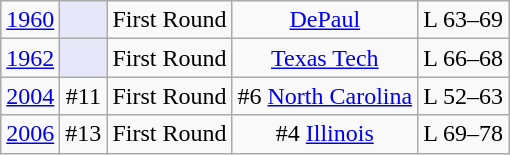<table class=wikitable style="text-align:center">
<tr>
<td><a href='#'>1960</a></td>
<td style="background:#E6E8FA;"></td>
<td>First Round</td>
<td><a href='#'>DePaul</a></td>
<td>L 63–69</td>
</tr>
<tr>
<td><a href='#'>1962</a></td>
<td style="background:#E6E8FA;"></td>
<td>First Round</td>
<td><a href='#'>Texas Tech</a></td>
<td>L 66–68</td>
</tr>
<tr>
<td><a href='#'>2004</a></td>
<td>#11</td>
<td>First Round</td>
<td>#6 <a href='#'>North Carolina</a></td>
<td>L 52–63</td>
</tr>
<tr>
<td><a href='#'>2006</a></td>
<td>#13</td>
<td>First Round</td>
<td>#4 <a href='#'>Illinois</a></td>
<td>L 69–78</td>
</tr>
</table>
